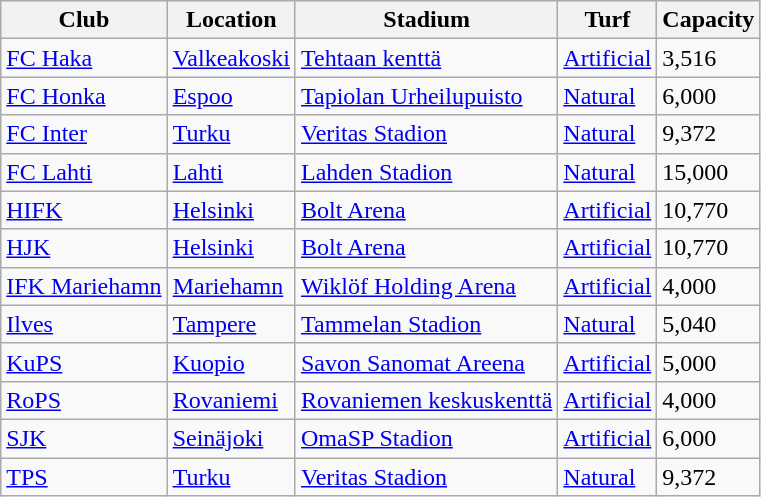<table class="wikitable sortable">
<tr>
<th>Club</th>
<th>Location</th>
<th>Stadium</th>
<th>Turf</th>
<th>Capacity</th>
</tr>
<tr>
<td><a href='#'>FC Haka</a></td>
<td><a href='#'>Valkeakoski</a></td>
<td><a href='#'>Tehtaan kenttä</a></td>
<td><a href='#'>Artificial</a></td>
<td>3,516</td>
</tr>
<tr>
<td><a href='#'>FC Honka</a></td>
<td><a href='#'>Espoo</a></td>
<td><a href='#'>Tapiolan Urheilupuisto</a></td>
<td><a href='#'>Natural</a></td>
<td>6,000</td>
</tr>
<tr>
<td><a href='#'>FC Inter</a></td>
<td><a href='#'>Turku</a></td>
<td><a href='#'>Veritas Stadion</a></td>
<td><a href='#'>Natural</a></td>
<td>9,372</td>
</tr>
<tr>
<td><a href='#'>FC Lahti</a></td>
<td><a href='#'>Lahti</a></td>
<td><a href='#'>Lahden Stadion</a></td>
<td><a href='#'>Natural</a></td>
<td>15,000</td>
</tr>
<tr>
<td><a href='#'>HIFK</a></td>
<td><a href='#'>Helsinki</a></td>
<td><a href='#'>Bolt Arena</a></td>
<td><a href='#'>Artificial</a></td>
<td>10,770</td>
</tr>
<tr>
<td><a href='#'>HJK</a></td>
<td><a href='#'>Helsinki</a></td>
<td><a href='#'>Bolt Arena</a></td>
<td><a href='#'>Artificial</a></td>
<td>10,770</td>
</tr>
<tr>
<td><a href='#'>IFK Mariehamn</a></td>
<td><a href='#'>Mariehamn</a></td>
<td><a href='#'>Wiklöf Holding Arena</a></td>
<td><a href='#'>Artificial</a></td>
<td>4,000</td>
</tr>
<tr>
<td><a href='#'>Ilves</a></td>
<td><a href='#'>Tampere</a></td>
<td><a href='#'>Tammelan Stadion</a></td>
<td><a href='#'>Natural</a></td>
<td>5,040</td>
</tr>
<tr>
<td><a href='#'>KuPS</a></td>
<td><a href='#'>Kuopio</a></td>
<td><a href='#'>Savon Sanomat Areena</a></td>
<td><a href='#'>Artificial</a></td>
<td>5,000</td>
</tr>
<tr>
<td><a href='#'>RoPS</a></td>
<td><a href='#'>Rovaniemi</a></td>
<td><a href='#'>Rovaniemen keskuskenttä</a></td>
<td><a href='#'>Artificial</a></td>
<td>4,000</td>
</tr>
<tr>
<td><a href='#'>SJK</a></td>
<td><a href='#'>Seinäjoki</a></td>
<td><a href='#'>OmaSP Stadion</a></td>
<td><a href='#'>Artificial</a></td>
<td>6,000</td>
</tr>
<tr>
<td><a href='#'>TPS</a></td>
<td><a href='#'>Turku</a></td>
<td><a href='#'>Veritas Stadion</a></td>
<td><a href='#'>Natural</a></td>
<td>9,372</td>
</tr>
</table>
